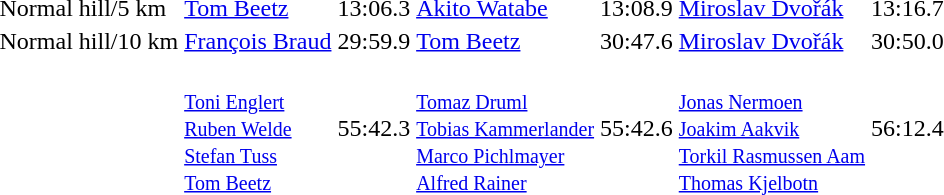<table>
<tr>
<td>Normal hill/5 km</td>
<td><a href='#'>Tom Beetz</a><br></td>
<td>13:06.3</td>
<td><a href='#'>Akito Watabe</a><br></td>
<td>13:08.9</td>
<td><a href='#'>Miroslav Dvořák</a><br></td>
<td>13:16.7</td>
</tr>
<tr>
<td>Normal hill/10 km</td>
<td><a href='#'>François Braud</a><br></td>
<td>29:59.9</td>
<td><a href='#'>Tom Beetz</a><br></td>
<td>30:47.6</td>
<td><a href='#'>Miroslav Dvořák</a><br></td>
<td>30:50.0</td>
</tr>
<tr>
<td></td>
<td><br><small><a href='#'>Toni Englert</a><br><a href='#'>Ruben Welde</a><br><a href='#'>Stefan Tuss</a><br><a href='#'>Tom Beetz</a></small></td>
<td>55:42.3</td>
<td><br><small><a href='#'>Tomaz Druml</a><br><a href='#'>Tobias Kammerlander</a><br><a href='#'>Marco Pichlmayer</a><br><a href='#'>Alfred Rainer</a></small></td>
<td>55:42.6</td>
<td><br><small><a href='#'>Jonas Nermoen</a><br><a href='#'>Joakim Aakvik</a><br><a href='#'>Torkil Rasmussen Aam</a><br><a href='#'>Thomas Kjelbotn</a></small></td>
<td>56:12.4</td>
</tr>
<tr>
</tr>
</table>
